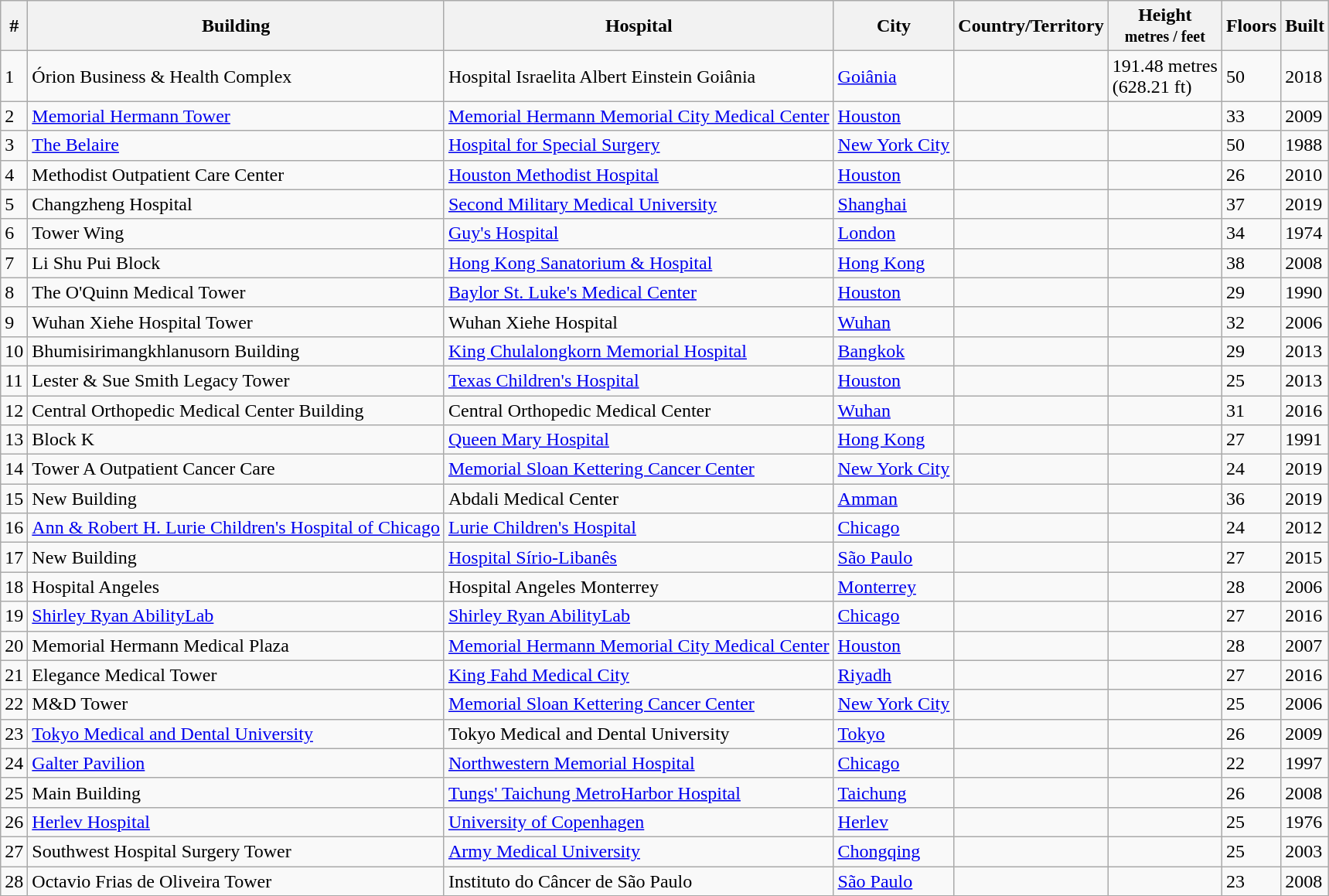<table class="wikitable sortable">
<tr>
<th>#</th>
<th>Building</th>
<th>Hospital</th>
<th>City</th>
<th>Country/Territory</th>
<th colspan=1>Height<br><small>metres / feet</small></th>
<th>Floors</th>
<th>Built</th>
</tr>
<tr>
<td>1</td>
<td>Órion Business & Health Complex</td>
<td>Hospital Israelita Albert Einstein Goiânia </td>
<td><a href='#'>Goiânia</a></td>
<td></td>
<td>191.48 metres<br>(628.21 ft) </td>
<td>50</td>
<td>2018</td>
</tr>
<tr>
<td>2</td>
<td><a href='#'>Memorial Hermann Tower</a></td>
<td><a href='#'>Memorial Hermann Memorial City Medical Center</a></td>
<td><a href='#'>Houston</a></td>
<td></td>
<td></td>
<td>33</td>
<td>2009</td>
</tr>
<tr>
<td>3</td>
<td><a href='#'>The Belaire</a></td>
<td><a href='#'>Hospital for Special Surgery</a></td>
<td><a href='#'>New York City</a></td>
<td></td>
<td></td>
<td>50</td>
<td>1988</td>
</tr>
<tr>
<td>4</td>
<td>Methodist Outpatient Care Center</td>
<td><a href='#'>Houston Methodist Hospital</a></td>
<td><a href='#'>Houston</a></td>
<td></td>
<td></td>
<td>26</td>
<td>2010</td>
</tr>
<tr>
<td>5</td>
<td>Changzheng Hospital</td>
<td><a href='#'>Second Military Medical University</a></td>
<td><a href='#'>Shanghai</a></td>
<td></td>
<td></td>
<td>37</td>
<td>2019</td>
</tr>
<tr>
<td>6</td>
<td>Tower Wing</td>
<td><a href='#'>Guy's Hospital</a></td>
<td><a href='#'>London</a></td>
<td></td>
<td></td>
<td>34</td>
<td>1974</td>
</tr>
<tr>
<td>7</td>
<td>Li Shu Pui Block</td>
<td><a href='#'>Hong Kong Sanatorium & Hospital</a></td>
<td><a href='#'>Hong Kong</a></td>
<td></td>
<td></td>
<td>38</td>
<td>2008</td>
</tr>
<tr>
<td>8</td>
<td>The O'Quinn Medical Tower</td>
<td><a href='#'>Baylor St. Luke's Medical Center</a></td>
<td><a href='#'>Houston</a></td>
<td></td>
<td></td>
<td>29</td>
<td>1990</td>
</tr>
<tr>
<td>9</td>
<td>Wuhan Xiehe Hospital Tower</td>
<td>Wuhan Xiehe Hospital</td>
<td><a href='#'>Wuhan</a></td>
<td></td>
<td></td>
<td>32</td>
<td>2006</td>
</tr>
<tr>
<td>10</td>
<td>Bhumisirimangkhlanusorn Building</td>
<td><a href='#'>King Chulalongkorn Memorial Hospital</a></td>
<td><a href='#'>Bangkok</a></td>
<td></td>
<td></td>
<td>29</td>
<td>2013</td>
</tr>
<tr>
<td>11</td>
<td>Lester & Sue Smith Legacy Tower</td>
<td><a href='#'>Texas Children's Hospital</a></td>
<td><a href='#'>Houston</a></td>
<td></td>
<td></td>
<td>25</td>
<td>2013</td>
</tr>
<tr>
<td>12</td>
<td>Central Orthopedic Medical Center Building</td>
<td>Central Orthopedic Medical Center</td>
<td><a href='#'>Wuhan</a></td>
<td></td>
<td></td>
<td>31</td>
<td>2016</td>
</tr>
<tr>
<td>13</td>
<td>Block K</td>
<td><a href='#'>Queen Mary Hospital</a></td>
<td><a href='#'>Hong Kong</a></td>
<td></td>
<td></td>
<td>27</td>
<td>1991</td>
</tr>
<tr>
<td>14</td>
<td>Tower A Outpatient Cancer Care</td>
<td><a href='#'>Memorial Sloan Kettering Cancer Center</a></td>
<td><a href='#'>New York City</a></td>
<td></td>
<td></td>
<td>24</td>
<td>2019</td>
</tr>
<tr>
<td>15</td>
<td>New Building</td>
<td>Abdali Medical Center</td>
<td><a href='#'>Amman</a></td>
<td></td>
<td></td>
<td>36</td>
<td>2019</td>
</tr>
<tr>
<td>16</td>
<td><a href='#'>Ann & Robert H. Lurie Children's Hospital of Chicago</a></td>
<td><a href='#'>Lurie Children's Hospital</a></td>
<td><a href='#'>Chicago</a></td>
<td></td>
<td></td>
<td>24</td>
<td>2012</td>
</tr>
<tr>
<td>17</td>
<td>New Building</td>
<td><a href='#'>Hospital Sírio-Libanês</a></td>
<td><a href='#'>São Paulo</a></td>
<td></td>
<td></td>
<td>27</td>
<td>2015</td>
</tr>
<tr>
<td>18</td>
<td>Hospital Angeles</td>
<td>Hospital Angeles Monterrey</td>
<td><a href='#'>Monterrey</a></td>
<td></td>
<td></td>
<td>28</td>
<td>2006</td>
</tr>
<tr>
<td>19</td>
<td><a href='#'>Shirley Ryan AbilityLab</a></td>
<td><a href='#'>Shirley Ryan AbilityLab</a></td>
<td><a href='#'>Chicago</a></td>
<td></td>
<td></td>
<td>27</td>
<td>2016</td>
</tr>
<tr>
<td>20</td>
<td>Memorial Hermann Medical Plaza</td>
<td><a href='#'>Memorial Hermann Memorial City Medical Center</a></td>
<td><a href='#'>Houston</a></td>
<td></td>
<td></td>
<td>28</td>
<td>2007</td>
</tr>
<tr>
<td>21</td>
<td>Elegance Medical Tower</td>
<td><a href='#'>King Fahd Medical City</a></td>
<td><a href='#'>Riyadh</a></td>
<td></td>
<td></td>
<td>27</td>
<td>2016</td>
</tr>
<tr>
<td>22</td>
<td>M&D Tower</td>
<td><a href='#'>Memorial Sloan Kettering Cancer Center</a></td>
<td><a href='#'>New York City</a></td>
<td></td>
<td></td>
<td>25</td>
<td>2006</td>
</tr>
<tr>
<td>23</td>
<td><a href='#'>Tokyo Medical and Dental University</a></td>
<td>Tokyo Medical and Dental University</td>
<td><a href='#'>Tokyo</a></td>
<td></td>
<td></td>
<td>26</td>
<td>2009</td>
</tr>
<tr>
<td>24</td>
<td><a href='#'>Galter Pavilion</a></td>
<td><a href='#'>Northwestern Memorial Hospital</a></td>
<td><a href='#'>Chicago</a></td>
<td></td>
<td></td>
<td>22</td>
<td>1997</td>
</tr>
<tr>
<td>25</td>
<td>Main Building</td>
<td><a href='#'>Tungs' Taichung MetroHarbor Hospital</a></td>
<td><a href='#'>Taichung</a></td>
<td></td>
<td></td>
<td>26</td>
<td>2008 </td>
</tr>
<tr>
<td>26</td>
<td><a href='#'>Herlev Hospital</a></td>
<td><a href='#'>University of Copenhagen</a></td>
<td><a href='#'>Herlev</a></td>
<td></td>
<td></td>
<td>25</td>
<td>1976</td>
</tr>
<tr>
<td>27</td>
<td>Southwest Hospital Surgery Tower</td>
<td><a href='#'>Army Medical University</a></td>
<td><a href='#'>Chongqing</a></td>
<td></td>
<td></td>
<td>25</td>
<td>2003</td>
</tr>
<tr>
<td>28</td>
<td>Octavio Frias de Oliveira Tower</td>
<td>Instituto do Câncer de São Paulo</td>
<td><a href='#'>São Paulo</a></td>
<td></td>
<td></td>
<td>23</td>
<td>2008</td>
</tr>
<tr>
</tr>
</table>
